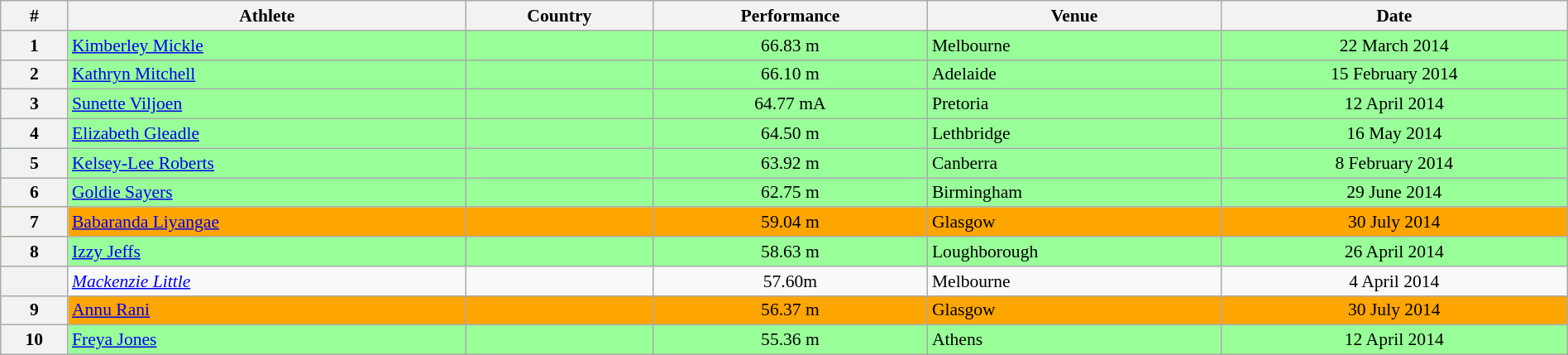<table class="wikitable" width=100% style="font-size:90%; text-align:center;">
<tr>
<th>#</th>
<th>Athlete</th>
<th>Country</th>
<th>Performance</th>
<th>Venue</th>
<th>Date</th>
</tr>
<tr bgcolor="99FF99">
<th>1</th>
<td align=left><a href='#'>Kimberley Mickle</a></td>
<td align=left></td>
<td>66.83 m</td>
<td align=left> Melbourne</td>
<td>22 March 2014</td>
</tr>
<tr bgcolor="99FF99">
<th>2</th>
<td align=left><a href='#'>Kathryn Mitchell</a></td>
<td align=left></td>
<td>66.10 m</td>
<td align=left> Adelaide</td>
<td>15 February 2014</td>
</tr>
<tr bgcolor="99FF99">
<th>3</th>
<td align=left><a href='#'>Sunette Viljoen</a></td>
<td align=left></td>
<td>64.77 mA</td>
<td align=left> Pretoria</td>
<td>12 April 2014</td>
</tr>
<tr bgcolor="99FF99">
<th>4</th>
<td align=left><a href='#'>Elizabeth Gleadle</a></td>
<td align=left></td>
<td>64.50 m</td>
<td align=left> Lethbridge</td>
<td>16 May 2014</td>
</tr>
<tr bgcolor="99FF99">
<th>5</th>
<td align=left><a href='#'>Kelsey-Lee Roberts</a></td>
<td align=left></td>
<td>63.92 m</td>
<td align=left> Canberra</td>
<td>8 February 2014</td>
</tr>
<tr bgcolor="99FF99">
<th>6</th>
<td align=left><a href='#'>Goldie Sayers</a></td>
<td align=left></td>
<td>62.75 m</td>
<td align=left> Birmingham</td>
<td>29 June 2014</td>
</tr>
<tr bgcolor="orange">
<th>7</th>
<td align=left><a href='#'>Babaranda Liyangae</a></td>
<td align=left></td>
<td>59.04 m</td>
<td align=left> Glasgow</td>
<td>30 July 2014</td>
</tr>
<tr bgcolor="99FF99">
<th>8</th>
<td align=left><a href='#'>Izzy Jeffs</a></td>
<td align=left></td>
<td>58.63 m</td>
<td align=left> Loughborough</td>
<td>26 April 2014</td>
</tr>
<tr>
<th></th>
<td align=left><em><a href='#'>Mackenzie Little</a></em></td>
<td align=left></td>
<td>57.60m</td>
<td align=left> Melbourne</td>
<td>4 April 2014</td>
</tr>
<tr bgcolor="orange">
<th>9</th>
<td align=left><a href='#'>Annu Rani</a></td>
<td align=left></td>
<td>56.37 m</td>
<td align=left> Glasgow</td>
<td>30 July 2014</td>
</tr>
<tr bgcolor="99FF99">
<th>10</th>
<td align=left><a href='#'>Freya Jones</a></td>
<td align=left></td>
<td>55.36 m</td>
<td align=left> Athens</td>
<td>12 April 2014</td>
</tr>
</table>
